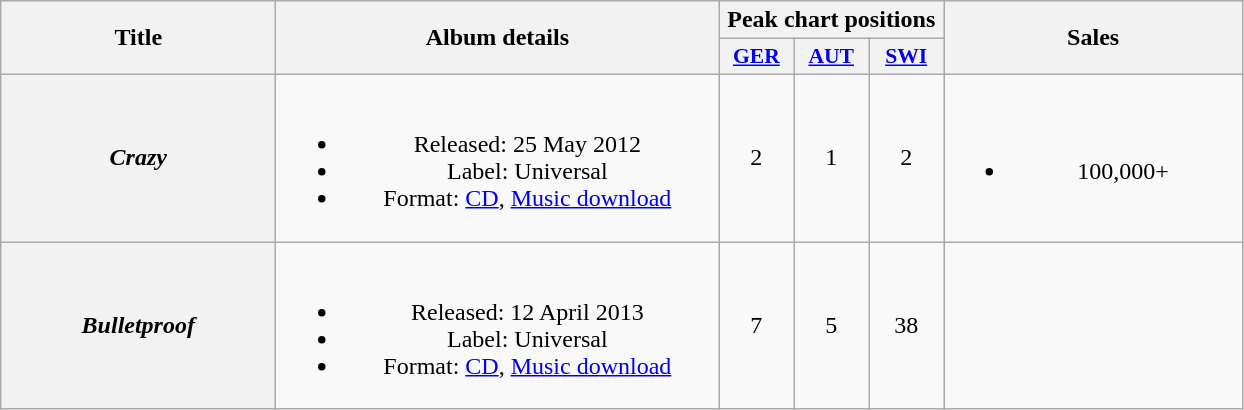<table class="wikitable plainrowheaders" style="text-align:center;">
<tr>
<th scope="col" rowspan="2" style="width:11em;">Title</th>
<th scope="col" rowspan="2" style="width:18em;">Album details</th>
<th scope="col" colspan="3">Peak chart positions</th>
<th scope="col" rowspan="2" style="width:12em;">Sales</th>
</tr>
<tr>
<th scope="col" style="width:3em;font-size:90%;"><a href='#'>GER</a><br></th>
<th scope="col" style="width:3em;font-size:90%;"><a href='#'>AUT</a><br></th>
<th scope="col" style="width:3em;font-size:90%;"><a href='#'>SWI</a><br></th>
</tr>
<tr>
<th scope="row"><em>Crazy</em></th>
<td><br><ul><li>Released: 25 May 2012</li><li>Label: Universal</li><li>Format: <a href='#'>CD</a>, <a href='#'>Music download</a></li></ul></td>
<td>2</td>
<td>1</td>
<td>2</td>
<td><br><ul><li>100,000+</li></ul></td>
</tr>
<tr>
<th scope="row"><em>Bulletproof</em></th>
<td><br><ul><li>Released: 12 April 2013</li><li>Label: Universal</li><li>Format: <a href='#'>CD</a>, <a href='#'>Music download</a></li></ul></td>
<td>7</td>
<td>5</td>
<td>38</td>
<td></td>
</tr>
</table>
